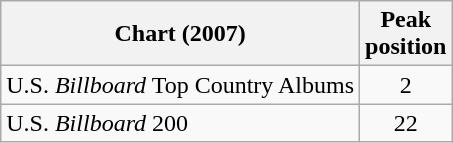<table class="wikitable">
<tr>
<th>Chart (2007)</th>
<th>Peak<br>position</th>
</tr>
<tr>
<td>U.S. <em>Billboard</em> Top Country Albums</td>
<td align="center">2</td>
</tr>
<tr>
<td>U.S. <em>Billboard</em> 200</td>
<td align="center">22</td>
</tr>
</table>
